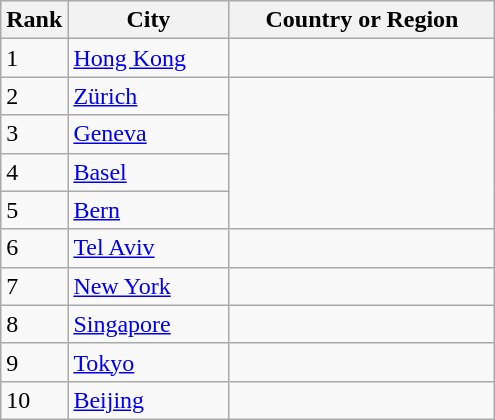<table class="wikitable sortable">
<tr>
<th scope="col">Rank</th>
<th scope="col" style="width:100px;">City</th>
<th scope="col" style="width:170px;">Country or Region</th>
</tr>
<tr>
<td>1</td>
<td><a href='#'>Hong Kong</a></td>
<td></td>
</tr>
<tr>
<td>2</td>
<td><a href='#'>Zürich</a></td>
<td rowspan="4"></td>
</tr>
<tr>
<td>3</td>
<td><a href='#'>Geneva</a></td>
</tr>
<tr>
<td>4</td>
<td><a href='#'>Basel</a></td>
</tr>
<tr>
<td>5</td>
<td><a href='#'>Bern</a></td>
</tr>
<tr>
<td>6</td>
<td><a href='#'>Tel Aviv</a></td>
<td></td>
</tr>
<tr>
<td>7</td>
<td><a href='#'>New York</a></td>
<td></td>
</tr>
<tr>
<td>8</td>
<td><a href='#'>Singapore</a></td>
<td></td>
</tr>
<tr>
<td>9</td>
<td><a href='#'>Tokyo</a></td>
<td></td>
</tr>
<tr>
<td>10</td>
<td><a href='#'>Beijing</a></td>
<td></td>
</tr>
</table>
